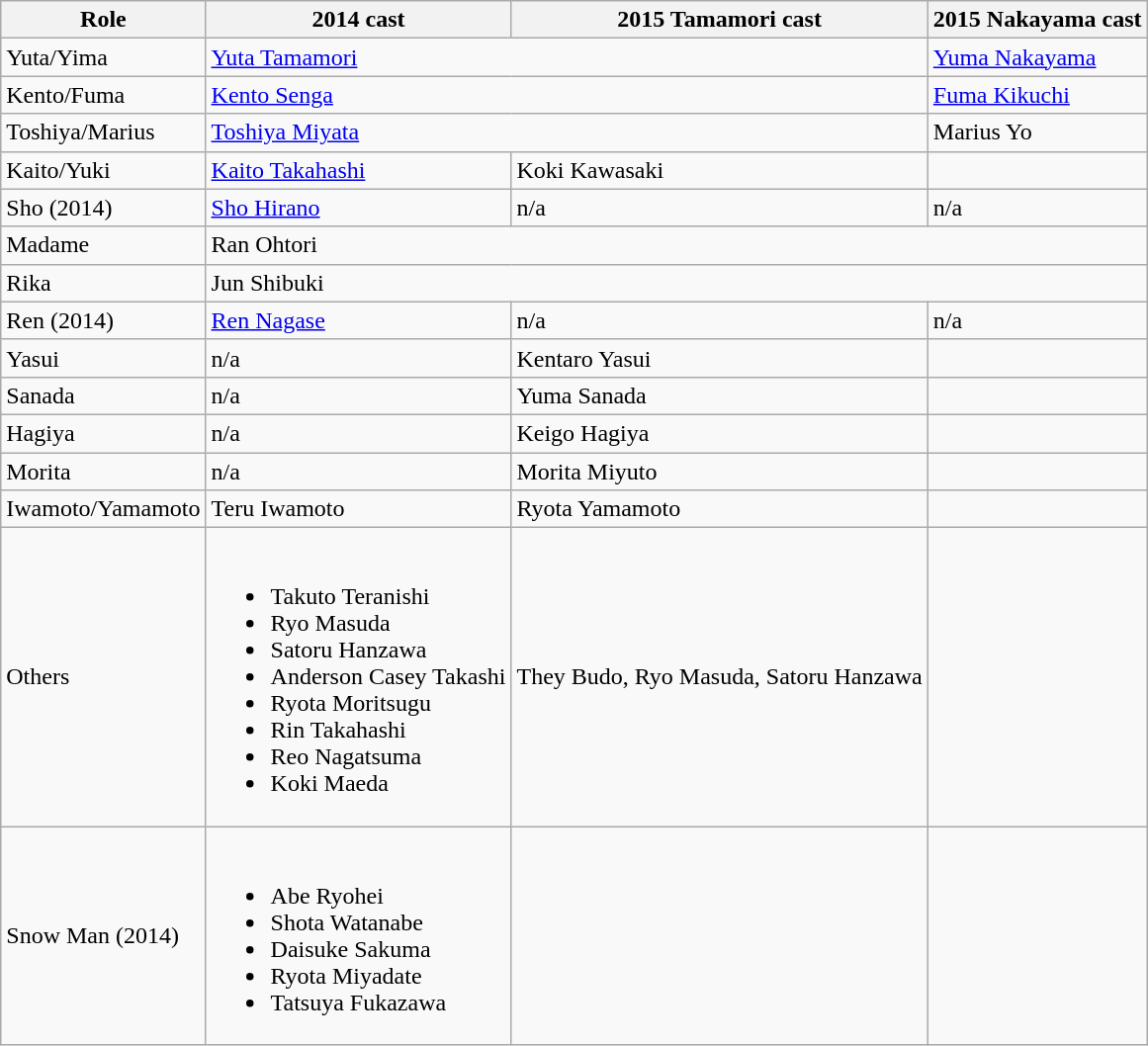<table class="wikitable">
<tr>
<th>Role</th>
<th>2014 cast</th>
<th>2015 Tamamori cast</th>
<th>2015 Nakayama cast</th>
</tr>
<tr>
<td>Yuta/Yima</td>
<td colspan="2"><a href='#'>Yuta Tamamori</a></td>
<td><a href='#'>Yuma Nakayama</a></td>
</tr>
<tr>
<td>Kento/Fuma</td>
<td colspan="2"><a href='#'>Kento Senga</a></td>
<td><a href='#'>Fuma Kikuchi</a></td>
</tr>
<tr>
<td>Toshiya/Marius</td>
<td colspan="2"><a href='#'>Toshiya Miyata</a></td>
<td>Marius Yo</td>
</tr>
<tr>
<td>Kaito/Yuki</td>
<td><a href='#'>Kaito Takahashi</a></td>
<td>Koki Kawasaki</td>
<td></td>
</tr>
<tr>
<td>Sho (2014)</td>
<td><a href='#'>Sho Hirano</a></td>
<td>n/a</td>
<td>n/a</td>
</tr>
<tr>
<td>Madame</td>
<td colspan="3">Ran Ohtori</td>
</tr>
<tr>
<td>Rika</td>
<td colspan="3">Jun Shibuki</td>
</tr>
<tr>
<td>Ren (2014)</td>
<td><a href='#'>Ren Nagase</a></td>
<td>n/a</td>
<td>n/a</td>
</tr>
<tr>
<td>Yasui</td>
<td>n/a</td>
<td>Kentaro Yasui</td>
<td></td>
</tr>
<tr>
<td>Sanada</td>
<td>n/a</td>
<td>Yuma Sanada</td>
<td></td>
</tr>
<tr>
<td>Hagiya</td>
<td>n/a</td>
<td>Keigo Hagiya</td>
<td></td>
</tr>
<tr>
<td>Morita</td>
<td>n/a</td>
<td>Morita Miyuto</td>
<td></td>
</tr>
<tr>
<td>Iwamoto/Yamamoto</td>
<td>Teru Iwamoto</td>
<td>Ryota Yamamoto</td>
<td></td>
</tr>
<tr>
<td>Others</td>
<td><br><ul><li>Takuto Teranishi</li><li>Ryo Masuda</li><li>Satoru Hanzawa</li><li>Anderson Casey Takashi</li><li>Ryota Moritsugu</li><li>Rin Takahashi</li><li>Reo Nagatsuma</li><li>Koki Maeda</li></ul></td>
<td>They Budo, Ryo Masuda, Satoru Hanzawa</td>
<td></td>
</tr>
<tr>
<td>Snow Man (2014)</td>
<td><br><ul><li>Abe Ryohei</li><li>Shota Watanabe</li><li>Daisuke Sakuma</li><li>Ryota Miyadate</li><li>Tatsuya Fukazawa</li></ul></td>
<td></td>
<td></td>
</tr>
</table>
